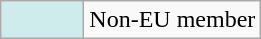<table class="wikitable">
<tr>
<td style="background-color:#CFECEC; width:3em;"></td>
<td>Non-EU member</td>
</tr>
</table>
